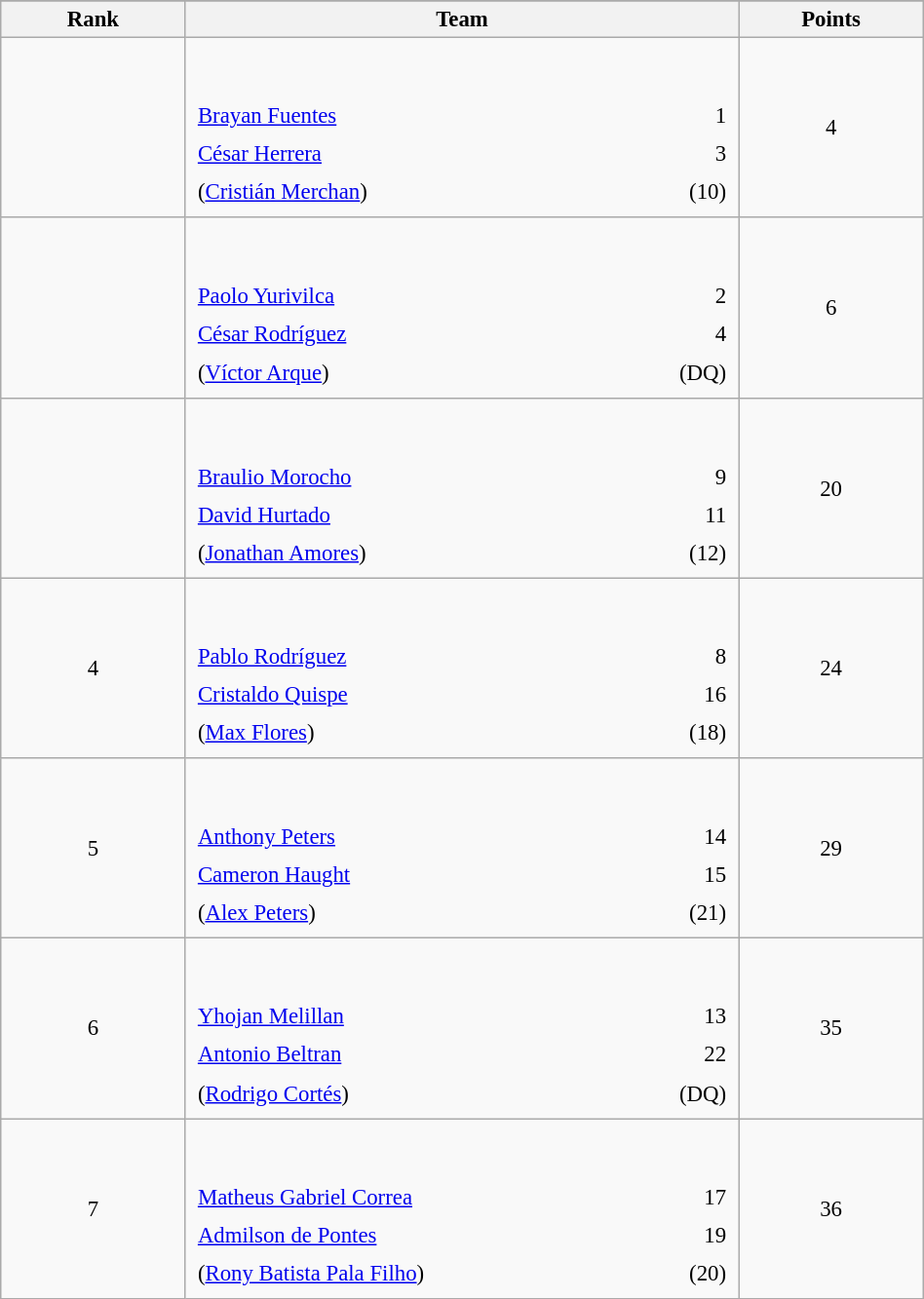<table class="wikitable sortable" style=" text-align:center; font-size:95%;" width="50%">
<tr>
</tr>
<tr>
<th width=10%>Rank</th>
<th width=30%>Team</th>
<th width=10%>Points</th>
</tr>
<tr>
<td align=center></td>
<td align=left> <br><br><table width=100%>
<tr>
<td align=left style="border:0"><a href='#'>Brayan Fuentes</a></td>
<td align=right style="border:0">1</td>
</tr>
<tr>
<td align=left style="border:0"><a href='#'>César Herrera</a></td>
<td align=right style="border:0">3</td>
</tr>
<tr>
<td align=left style="border:0">(<a href='#'>Cristián Merchan</a>)</td>
<td align=right style="border:0">(10)</td>
</tr>
</table>
</td>
<td>4</td>
</tr>
<tr>
<td align=center></td>
<td align=left> <br><br><table width=100%>
<tr>
<td align=left style="border:0"><a href='#'>Paolo Yurivilca</a></td>
<td align=right style="border:0">2</td>
</tr>
<tr>
<td align=left style="border:0"><a href='#'>César Rodríguez</a></td>
<td align=right style="border:0">4</td>
</tr>
<tr>
<td align=left style="border:0">(<a href='#'>Víctor Arque</a>)</td>
<td align=right style="border:0">(DQ)</td>
</tr>
</table>
</td>
<td>6</td>
</tr>
<tr>
<td align=center></td>
<td align=left> <br><br><table width=100%>
<tr>
<td align=left style="border:0"><a href='#'>Braulio Morocho</a></td>
<td align=right style="border:0">9</td>
</tr>
<tr>
<td align=left style="border:0"><a href='#'>David Hurtado</a></td>
<td align=right style="border:0">11</td>
</tr>
<tr>
<td align=left style="border:0">(<a href='#'>Jonathan Amores</a>)</td>
<td align=right style="border:0">(12)</td>
</tr>
</table>
</td>
<td>20</td>
</tr>
<tr>
<td align=center>4</td>
<td align=left> <br><br><table width=100%>
<tr>
<td align=left style="border:0"><a href='#'>Pablo Rodríguez</a></td>
<td align=right style="border:0">8</td>
</tr>
<tr>
<td align=left style="border:0"><a href='#'>Cristaldo Quispe</a></td>
<td align=right style="border:0">16</td>
</tr>
<tr>
<td align=left style="border:0">(<a href='#'>Max Flores</a>)</td>
<td align=right style="border:0">(18)</td>
</tr>
</table>
</td>
<td>24</td>
</tr>
<tr>
<td align=center>5</td>
<td align=left> <br><br><table width=100%>
<tr>
<td align=left style="border:0"><a href='#'>Anthony Peters</a></td>
<td align=right style="border:0">14</td>
</tr>
<tr>
<td align=left style="border:0"><a href='#'>Cameron Haught</a></td>
<td align=right style="border:0">15</td>
</tr>
<tr>
<td align=left style="border:0">(<a href='#'>Alex Peters</a>)</td>
<td align=right style="border:0">(21)</td>
</tr>
</table>
</td>
<td>29</td>
</tr>
<tr>
<td align=center>6</td>
<td align=left> <br><br><table width=100%>
<tr>
<td align=left style="border:0"><a href='#'>Yhojan Melillan</a></td>
<td align=right style="border:0">13</td>
</tr>
<tr>
<td align=left style="border:0"><a href='#'>Antonio Beltran</a></td>
<td align=right style="border:0">22</td>
</tr>
<tr>
<td align=left style="border:0">(<a href='#'>Rodrigo Cortés</a>)</td>
<td align=right style="border:0">(DQ)</td>
</tr>
</table>
</td>
<td>35</td>
</tr>
<tr>
<td align=center>7</td>
<td align=left> <br><br><table width=100%>
<tr>
<td align=left style="border:0"><a href='#'>Matheus Gabriel Correa</a></td>
<td align=right style="border:0">17</td>
</tr>
<tr>
<td align=left style="border:0"><a href='#'>Admilson de Pontes</a></td>
<td align=right style="border:0">19</td>
</tr>
<tr>
<td align=left style="border:0">(<a href='#'>Rony Batista Pala Filho</a>)</td>
<td align=right style="border:0">(20)</td>
</tr>
</table>
</td>
<td>36</td>
</tr>
</table>
